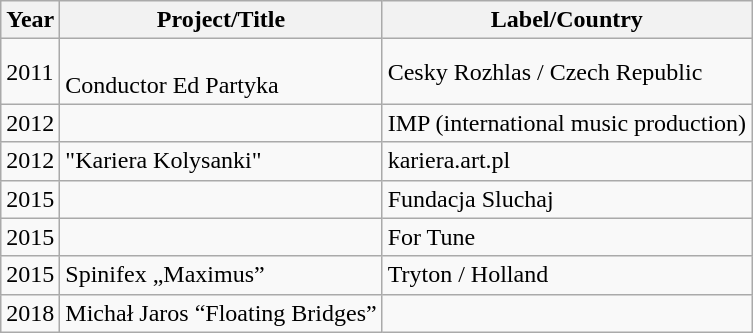<table class="wikitable">
<tr>
<th>Year</th>
<th>Project/Title</th>
<th>Label/Country</th>
</tr>
<tr>
<td>2011</td>
<td><br>Conductor Ed Partyka</td>
<td>Cesky Rozhlas / Czech Republic</td>
</tr>
<tr>
<td>2012</td>
<td></td>
<td>IMP (international music production)</td>
</tr>
<tr>
<td>2012</td>
<td>"Kariera Kolysanki"</td>
<td>kariera.art.pl</td>
</tr>
<tr>
<td>2015</td>
<td></td>
<td>Fundacja Sluchaj</td>
</tr>
<tr>
<td>2015</td>
<td></td>
<td>For Tune</td>
</tr>
<tr>
<td>2015</td>
<td>Spinifex „Maximus”</td>
<td>Tryton / Holland</td>
</tr>
<tr>
<td>2018</td>
<td>Michał Jaros “Floating Bridges”</td>
<td></td>
</tr>
</table>
